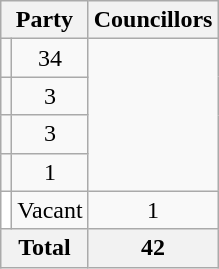<table class="wikitable">
<tr>
<th colspan=2>Party</th>
<th>Councillors</th>
</tr>
<tr>
<td></td>
<td align=center>34</td>
</tr>
<tr>
<td></td>
<td align=center>3</td>
</tr>
<tr>
<td></td>
<td align=center>3</td>
</tr>
<tr>
<td></td>
<td align=center>1</td>
</tr>
<tr>
<td style="background-color: white;"></td>
<td>Vacant</td>
<td align=center>1</td>
</tr>
<tr>
<th colspan=2>Total</th>
<th align=center>42</th>
</tr>
</table>
